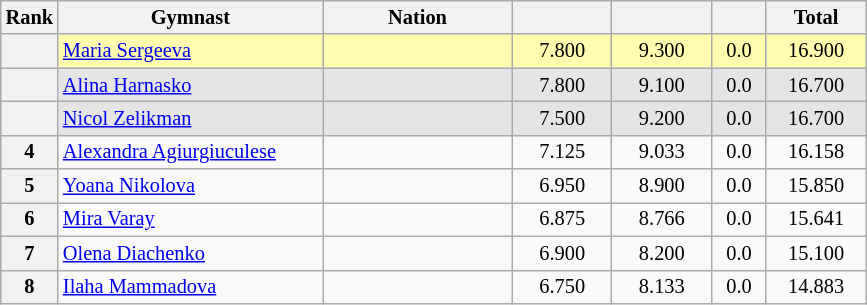<table class="wikitable sortable" style="text-align:center; font-size:85%">
<tr>
<th scope="col" style="width:20px;">Rank</th>
<th ! scope="col" style="width:170px;">Gymnast</th>
<th ! scope="col" style="width:120px;">Nation</th>
<th ! scope="col" style="width:60px;"></th>
<th ! scope="col" style="width:60px;"></th>
<th ! scope="col" style="width:30px;"></th>
<th ! scope="col" style="width:60px;">Total</th>
</tr>
<tr bgcolor=fffcaf>
<th scope=row></th>
<td align=left><a href='#'>Maria Sergeeva</a></td>
<td></td>
<td>7.800</td>
<td>9.300</td>
<td>0.0</td>
<td>16.900</td>
</tr>
<tr bgcolor=e5e5e5>
<th scope=row></th>
<td align=left><a href='#'>Alina Harnasko</a></td>
<td></td>
<td>7.800</td>
<td>9.100</td>
<td>0.0</td>
<td>16.700</td>
</tr>
<tr bgcolor=e5e5e5>
<th scope=row></th>
<td align=left><a href='#'>Nicol Zelikman</a></td>
<td></td>
<td>7.500</td>
<td>9.200</td>
<td>0.0</td>
<td>16.700</td>
</tr>
<tr>
<th scope=row>4</th>
<td align=left><a href='#'>Alexandra Agiurgiuculese</a></td>
<td></td>
<td>7.125</td>
<td>9.033</td>
<td>0.0</td>
<td>16.158</td>
</tr>
<tr>
<th scope=row>5</th>
<td align=left><a href='#'>Yoana Nikolova</a></td>
<td></td>
<td>6.950</td>
<td>8.900</td>
<td>0.0</td>
<td>15.850</td>
</tr>
<tr>
<th scope=row>6</th>
<td align=left><a href='#'>Mira Varay</a></td>
<td></td>
<td>6.875</td>
<td>8.766</td>
<td>0.0</td>
<td>15.641</td>
</tr>
<tr>
<th scope=row>7</th>
<td align=left><a href='#'>Olena Diachenko</a></td>
<td></td>
<td>6.900</td>
<td>8.200</td>
<td>0.0</td>
<td>15.100</td>
</tr>
<tr>
<th scope=row>8</th>
<td align=left><a href='#'>Ilaha Mammadova</a></td>
<td></td>
<td>6.750</td>
<td>8.133</td>
<td>0.0</td>
<td>14.883</td>
</tr>
</table>
